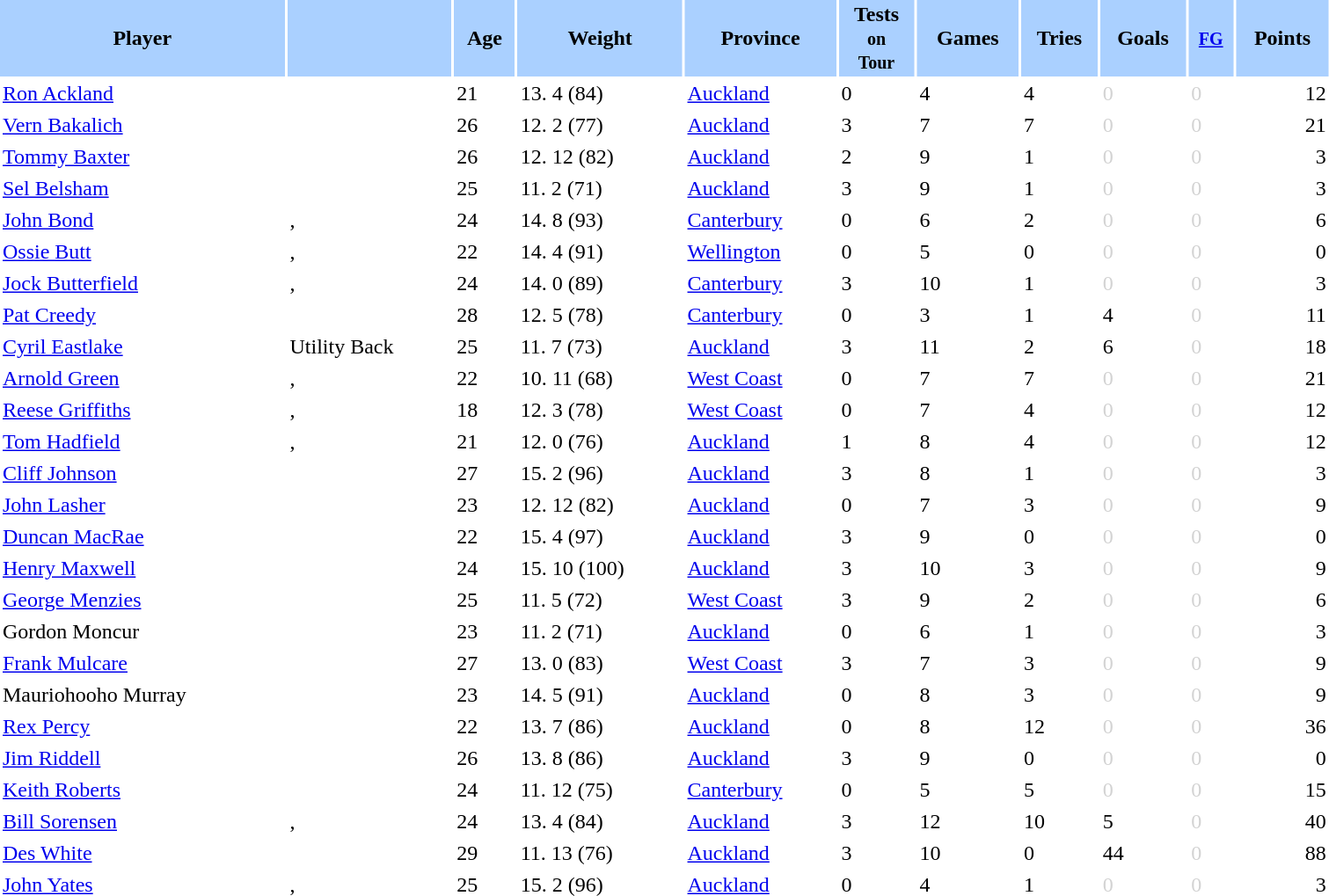<table class="sortable" border="0" cellspacing="2" cellpadding="2" style="width:80%;" style="text-align:center;">
<tr style="background:#AAD0FF">
<th>Player</th>
<th></th>
<th>Age</th>
<th>Weight</th>
<th>Province</th>
<th>Tests<br><small>on<br>Tour</small></th>
<th>Games</th>
<th>Tries</th>
<th>Goals</th>
<th><small><a href='#'>FG</a></small></th>
<th>Points</th>
</tr>
<tr>
<td align=left><a href='#'>Ron Ackland</a></td>
<td></td>
<td>21</td>
<td>13. 4 (84)</td>
<td align=left> <a href='#'>Auckland</a></td>
<td>0</td>
<td>4</td>
<td>4</td>
<td style="color:lightgray">0</td>
<td style="color:lightgray">0</td>
<td align=right>12</td>
</tr>
<tr>
<td align=left><a href='#'>Vern Bakalich</a></td>
<td></td>
<td>26</td>
<td>12. 2 (77)</td>
<td align=left> <a href='#'>Auckland</a></td>
<td>3</td>
<td>7</td>
<td>7</td>
<td style="color:lightgray">0</td>
<td style="color:lightgray">0</td>
<td align=right>21</td>
</tr>
<tr>
<td align=left><a href='#'>Tommy Baxter</a></td>
<td></td>
<td>26</td>
<td>12. 12 (82)</td>
<td align=left> <a href='#'>Auckland</a></td>
<td>2</td>
<td>9</td>
<td>1</td>
<td style="color:lightgray">0</td>
<td style="color:lightgray">0</td>
<td align=right>3</td>
</tr>
<tr>
<td align=left><a href='#'>Sel Belsham</a></td>
<td></td>
<td>25</td>
<td>11. 2 (71)</td>
<td align=left> <a href='#'>Auckland</a></td>
<td>3</td>
<td>9</td>
<td>1</td>
<td style="color:lightgray">0</td>
<td style="color:lightgray">0</td>
<td align=right>3</td>
</tr>
<tr>
<td align=left><a href='#'>John Bond</a></td>
<td>, </td>
<td>24</td>
<td>14. 8 (93)</td>
<td align=left> <a href='#'>Canterbury</a></td>
<td>0</td>
<td>6</td>
<td>2</td>
<td style="color:lightgray">0</td>
<td style="color:lightgray">0</td>
<td align=right>6</td>
</tr>
<tr>
<td align=left><a href='#'>Ossie Butt</a></td>
<td>, </td>
<td>22</td>
<td>14. 4 (91)</td>
<td align=left> <a href='#'>Wellington</a></td>
<td>0</td>
<td>5</td>
<td>0</td>
<td style="color:lightgray">0</td>
<td style="color:lightgray">0</td>
<td align=right>0</td>
</tr>
<tr>
<td align=left><a href='#'>Jock Butterfield</a></td>
<td>, </td>
<td>24</td>
<td>14. 0 (89)</td>
<td align=left> <a href='#'>Canterbury</a></td>
<td>3</td>
<td>10</td>
<td>1</td>
<td style="color:lightgray">0</td>
<td style="color:lightgray">0</td>
<td align=right>3</td>
</tr>
<tr>
<td align=left><a href='#'>Pat Creedy</a></td>
<td></td>
<td>28</td>
<td>12. 5 (78)</td>
<td align=left> <a href='#'>Canterbury</a></td>
<td>0</td>
<td>3</td>
<td>1</td>
<td>4</td>
<td style="color:lightgray">0</td>
<td align=right>11</td>
</tr>
<tr>
<td align=left><a href='#'>Cyril Eastlake</a></td>
<td>Utility Back</td>
<td>25</td>
<td>11. 7 (73)</td>
<td align=left> <a href='#'>Auckland</a></td>
<td>3</td>
<td>11</td>
<td>2</td>
<td>6</td>
<td style="color:lightgray">0</td>
<td align=right>18</td>
</tr>
<tr>
<td align=left><a href='#'>Arnold Green</a></td>
<td>, </td>
<td>22</td>
<td>10. 11 (68)</td>
<td align=left> <a href='#'>West Coast</a></td>
<td>0</td>
<td>7</td>
<td>7</td>
<td style="color:lightgray">0</td>
<td style="color:lightgray">0</td>
<td align=right>21</td>
</tr>
<tr>
<td align=left><a href='#'>Reese Griffiths</a></td>
<td>, </td>
<td>18</td>
<td>12. 3 (78)</td>
<td align=left> <a href='#'>West Coast</a></td>
<td>0</td>
<td>7</td>
<td>4</td>
<td style="color:lightgray">0</td>
<td style="color:lightgray">0</td>
<td align=right>12</td>
</tr>
<tr>
<td align=left><a href='#'>Tom Hadfield</a></td>
<td>, </td>
<td>21</td>
<td>12. 0 (76)</td>
<td align=left> <a href='#'>Auckland</a></td>
<td>1</td>
<td>8</td>
<td>4</td>
<td style="color:lightgray">0</td>
<td style="color:lightgray">0</td>
<td align=right>12</td>
</tr>
<tr>
<td align=left><a href='#'>Cliff Johnson</a></td>
<td></td>
<td>27</td>
<td>15. 2 (96)</td>
<td align=left> <a href='#'>Auckland</a></td>
<td>3</td>
<td>8</td>
<td>1</td>
<td style="color:lightgray">0</td>
<td style="color:lightgray">0</td>
<td align=right>3</td>
</tr>
<tr>
<td align=left><a href='#'>John Lasher</a></td>
<td></td>
<td>23</td>
<td>12. 12 (82)</td>
<td align=left> <a href='#'>Auckland</a></td>
<td>0</td>
<td>7</td>
<td>3</td>
<td style="color:lightgray">0</td>
<td style="color:lightgray">0</td>
<td align=right>9</td>
</tr>
<tr>
<td align=left><a href='#'>Duncan MacRae</a></td>
<td></td>
<td>22</td>
<td>15. 4 (97)</td>
<td align=left> <a href='#'>Auckland</a></td>
<td>3</td>
<td>9</td>
<td>0</td>
<td style="color:lightgray">0</td>
<td style="color:lightgray">0</td>
<td align=right>0</td>
</tr>
<tr>
<td align=left><a href='#'>Henry Maxwell</a></td>
<td></td>
<td>24</td>
<td>15. 10 (100)</td>
<td align=left> <a href='#'>Auckland</a></td>
<td>3</td>
<td>10</td>
<td>3</td>
<td style="color:lightgray">0</td>
<td style="color:lightgray">0</td>
<td align=right>9</td>
</tr>
<tr>
<td align=left><a href='#'>George Menzies</a></td>
<td></td>
<td>25</td>
<td>11. 5 (72)</td>
<td align=left> <a href='#'>West Coast</a></td>
<td>3</td>
<td>9</td>
<td>2</td>
<td style="color:lightgray">0</td>
<td style="color:lightgray">0</td>
<td align=right>6</td>
</tr>
<tr>
<td align=left>Gordon Moncur</td>
<td></td>
<td>23</td>
<td>11. 2 (71)</td>
<td align=left> <a href='#'>Auckland</a></td>
<td>0</td>
<td>6</td>
<td>1</td>
<td style="color:lightgray">0</td>
<td style="color:lightgray">0</td>
<td align=right>3</td>
</tr>
<tr>
<td align=left><a href='#'>Frank Mulcare</a></td>
<td></td>
<td>27</td>
<td>13. 0 (83)</td>
<td align=left> <a href='#'>West Coast</a></td>
<td>3</td>
<td>7</td>
<td>3</td>
<td style="color:lightgray">0</td>
<td style="color:lightgray">0</td>
<td align=right>9</td>
</tr>
<tr>
<td align=left>Mauriohooho Murray</td>
<td></td>
<td>23</td>
<td>14. 5 (91)</td>
<td align=left> <a href='#'>Auckland</a></td>
<td>0</td>
<td>8</td>
<td>3</td>
<td style="color:lightgray">0</td>
<td style="color:lightgray">0</td>
<td align=right>9</td>
</tr>
<tr>
<td align=left><a href='#'>Rex Percy</a></td>
<td></td>
<td>22</td>
<td>13. 7 (86)</td>
<td align=left> <a href='#'>Auckland</a></td>
<td>0</td>
<td>8</td>
<td>12</td>
<td style="color:lightgray">0</td>
<td style="color:lightgray">0</td>
<td align=right>36</td>
</tr>
<tr>
<td align=left><a href='#'>Jim Riddell</a></td>
<td></td>
<td>26</td>
<td>13. 8 (86)</td>
<td align=left> <a href='#'>Auckland</a></td>
<td>3</td>
<td>9</td>
<td>0</td>
<td style="color:lightgray">0</td>
<td style="color:lightgray">0</td>
<td align=right>0</td>
</tr>
<tr>
<td align=left><a href='#'>Keith Roberts</a></td>
<td></td>
<td>24</td>
<td>11. 12 (75)</td>
<td align=left> <a href='#'>Canterbury</a></td>
<td>0</td>
<td>5</td>
<td>5</td>
<td style="color:lightgray">0</td>
<td style="color:lightgray">0</td>
<td align=right>15</td>
</tr>
<tr>
<td align=left><a href='#'>Bill Sorensen</a></td>
<td>, </td>
<td>24</td>
<td>13. 4 (84)</td>
<td align=left> <a href='#'>Auckland</a></td>
<td>3</td>
<td>12</td>
<td>10</td>
<td>5</td>
<td style="color:lightgray">0</td>
<td align=right>40</td>
</tr>
<tr>
<td align=left><a href='#'>Des White</a></td>
<td></td>
<td>29</td>
<td>11. 13 (76)</td>
<td align=left> <a href='#'>Auckland</a></td>
<td>3</td>
<td>10</td>
<td>0</td>
<td>44</td>
<td style="color:lightgray">0</td>
<td align=right>88</td>
</tr>
<tr>
<td align=left><a href='#'>John Yates</a></td>
<td>, </td>
<td>25</td>
<td>15. 2 (96)</td>
<td align=left> <a href='#'>Auckland</a></td>
<td>0</td>
<td>4</td>
<td>1</td>
<td style="color:lightgray">0</td>
<td style="color:lightgray">0</td>
<td align=right>3</td>
</tr>
</table>
